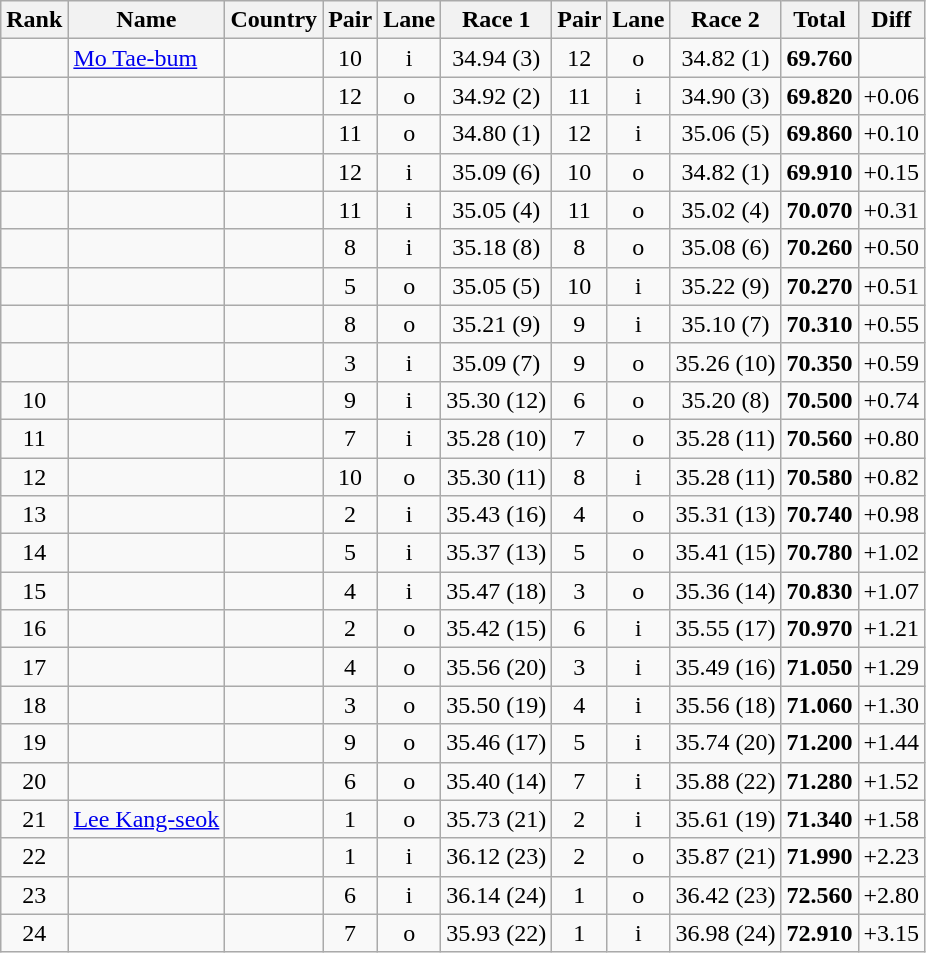<table class="wikitable sortable" style="text-align:center">
<tr>
<th>Rank</th>
<th>Name</th>
<th>Country</th>
<th>Pair</th>
<th>Lane</th>
<th>Race 1</th>
<th>Pair</th>
<th>Lane</th>
<th>Race 2</th>
<th>Total</th>
<th>Diff</th>
</tr>
<tr>
<td></td>
<td align=left><a href='#'>Mo Tae-bum</a></td>
<td align=left></td>
<td>10</td>
<td>i</td>
<td>34.94 (3)</td>
<td>12</td>
<td>o</td>
<td>34.82 (1)</td>
<td><strong>69.760</strong></td>
<td></td>
</tr>
<tr>
<td></td>
<td align=left></td>
<td align=left></td>
<td>12</td>
<td>o</td>
<td>34.92 (2)</td>
<td>11</td>
<td>i</td>
<td>34.90 (3)</td>
<td><strong>69.820</strong></td>
<td>+0.06</td>
</tr>
<tr>
<td></td>
<td align=left></td>
<td align=left></td>
<td>11</td>
<td>o</td>
<td>34.80 (1)</td>
<td>12</td>
<td>i</td>
<td>35.06 (5)</td>
<td><strong>69.860</strong></td>
<td>+0.10</td>
</tr>
<tr>
<td></td>
<td align=left></td>
<td align=left></td>
<td>12</td>
<td>i</td>
<td>35.09 (6)</td>
<td>10</td>
<td>o</td>
<td>34.82 (1)</td>
<td><strong>69.910</strong></td>
<td>+0.15</td>
</tr>
<tr>
<td></td>
<td align=left></td>
<td align=left></td>
<td>11</td>
<td>i</td>
<td>35.05 (4)</td>
<td>11</td>
<td>o</td>
<td>35.02 (4)</td>
<td><strong>70.070</strong></td>
<td>+0.31</td>
</tr>
<tr>
<td></td>
<td align=left></td>
<td align=left></td>
<td>8</td>
<td>i</td>
<td>35.18 (8)</td>
<td>8</td>
<td>o</td>
<td>35.08 (6)</td>
<td><strong>70.260</strong></td>
<td>+0.50</td>
</tr>
<tr>
<td></td>
<td align=left></td>
<td align=left></td>
<td>5</td>
<td>o</td>
<td>35.05 (5)</td>
<td>10</td>
<td>i</td>
<td>35.22 (9)</td>
<td><strong>70.270</strong></td>
<td>+0.51</td>
</tr>
<tr>
<td></td>
<td align=left></td>
<td align=left></td>
<td>8</td>
<td>o</td>
<td>35.21 (9)</td>
<td>9</td>
<td>i</td>
<td>35.10 (7)</td>
<td><strong>70.310</strong></td>
<td>+0.55</td>
</tr>
<tr>
<td></td>
<td align=left></td>
<td align=left></td>
<td>3</td>
<td>i</td>
<td>35.09 (7)</td>
<td>9</td>
<td>o</td>
<td>35.26 (10)</td>
<td><strong>70.350</strong></td>
<td>+0.59</td>
</tr>
<tr>
<td>10</td>
<td align=left></td>
<td align=left></td>
<td>9</td>
<td>i</td>
<td>35.30 (12)</td>
<td>6</td>
<td>o</td>
<td>35.20 (8)</td>
<td><strong>70.500</strong></td>
<td>+0.74</td>
</tr>
<tr>
<td>11</td>
<td align=left></td>
<td align=left></td>
<td>7</td>
<td>i</td>
<td>35.28 (10)</td>
<td>7</td>
<td>o</td>
<td>35.28 (11)</td>
<td><strong>70.560</strong></td>
<td>+0.80</td>
</tr>
<tr>
<td>12</td>
<td align=left></td>
<td align=left></td>
<td>10</td>
<td>o</td>
<td>35.30 (11)</td>
<td>8</td>
<td>i</td>
<td>35.28 (11)</td>
<td><strong>70.580</strong></td>
<td>+0.82</td>
</tr>
<tr>
<td>13</td>
<td align=left></td>
<td align=left></td>
<td>2</td>
<td>i</td>
<td>35.43 (16)</td>
<td>4</td>
<td>o</td>
<td>35.31 (13)</td>
<td><strong>70.740</strong></td>
<td>+0.98</td>
</tr>
<tr>
<td>14</td>
<td align=left></td>
<td align=left></td>
<td>5</td>
<td>i</td>
<td>35.37 (13)</td>
<td>5</td>
<td>o</td>
<td>35.41 (15)</td>
<td><strong>70.780</strong></td>
<td>+1.02</td>
</tr>
<tr>
<td>15</td>
<td align=left></td>
<td align=left></td>
<td>4</td>
<td>i</td>
<td>35.47 (18)</td>
<td>3</td>
<td>o</td>
<td>35.36 (14)</td>
<td><strong>70.830</strong></td>
<td>+1.07</td>
</tr>
<tr>
<td>16</td>
<td align=left></td>
<td align=left></td>
<td>2</td>
<td>o</td>
<td>35.42 (15)</td>
<td>6</td>
<td>i</td>
<td>35.55 (17)</td>
<td><strong>70.970</strong></td>
<td>+1.21</td>
</tr>
<tr>
<td>17</td>
<td align=left></td>
<td align=left></td>
<td>4</td>
<td>o</td>
<td>35.56 (20)</td>
<td>3</td>
<td>i</td>
<td>35.49 (16)</td>
<td><strong>71.050</strong></td>
<td>+1.29</td>
</tr>
<tr>
<td>18</td>
<td align=left></td>
<td align=left></td>
<td>3</td>
<td>o</td>
<td>35.50 (19)</td>
<td>4</td>
<td>i</td>
<td>35.56 (18)</td>
<td><strong>71.060</strong></td>
<td>+1.30</td>
</tr>
<tr>
<td>19</td>
<td align=left></td>
<td align=left></td>
<td>9</td>
<td>o</td>
<td>35.46 (17)</td>
<td>5</td>
<td>i</td>
<td>35.74 (20)</td>
<td><strong>71.200</strong></td>
<td>+1.44</td>
</tr>
<tr>
<td>20</td>
<td align=left></td>
<td align=left></td>
<td>6</td>
<td>o</td>
<td>35.40 (14)</td>
<td>7</td>
<td>i</td>
<td>35.88 (22)</td>
<td><strong>71.280</strong></td>
<td>+1.52</td>
</tr>
<tr>
<td>21</td>
<td align=left><a href='#'>Lee Kang-seok</a></td>
<td align=left></td>
<td>1</td>
<td>o</td>
<td>35.73 (21)</td>
<td>2</td>
<td>i</td>
<td>35.61 (19)</td>
<td><strong>71.340</strong></td>
<td>+1.58</td>
</tr>
<tr>
<td>22</td>
<td align=left></td>
<td align=left></td>
<td>1</td>
<td>i</td>
<td>36.12 (23)</td>
<td>2</td>
<td>o</td>
<td>35.87 (21)</td>
<td><strong>71.990</strong></td>
<td>+2.23</td>
</tr>
<tr>
<td>23</td>
<td align=left></td>
<td align=left></td>
<td>6</td>
<td>i</td>
<td>36.14 (24)</td>
<td>1</td>
<td>o</td>
<td>36.42 (23)</td>
<td><strong>72.560</strong></td>
<td>+2.80</td>
</tr>
<tr>
<td>24</td>
<td align=left></td>
<td align=left></td>
<td>7</td>
<td>o</td>
<td>35.93 (22)</td>
<td>1</td>
<td>i</td>
<td>36.98 (24)</td>
<td><strong>72.910</strong></td>
<td>+3.15</td>
</tr>
</table>
